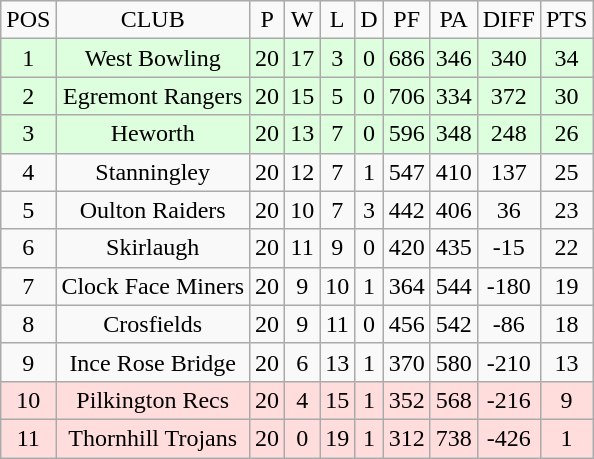<table class="wikitable" style="text-align: center;">
<tr>
<td>POS</td>
<td>CLUB</td>
<td>P</td>
<td>W</td>
<td>L</td>
<td>D</td>
<td>PF</td>
<td>PA</td>
<td>DIFF</td>
<td>PTS</td>
</tr>
<tr style="background:#ddffdd;">
<td>1</td>
<td>West Bowling</td>
<td>20</td>
<td>17</td>
<td>3</td>
<td>0</td>
<td>686</td>
<td>346</td>
<td>340</td>
<td>34</td>
</tr>
<tr style="background:#ddffdd;">
<td>2</td>
<td>Egremont Rangers</td>
<td>20</td>
<td>15</td>
<td>5</td>
<td>0</td>
<td>706</td>
<td>334</td>
<td>372</td>
<td>30</td>
</tr>
<tr style="background:#ddffdd;">
<td>3</td>
<td>Heworth</td>
<td>20</td>
<td>13</td>
<td>7</td>
<td>0</td>
<td>596</td>
<td>348</td>
<td>248</td>
<td>26</td>
</tr>
<tr>
<td>4</td>
<td>Stanningley</td>
<td>20</td>
<td>12</td>
<td>7</td>
<td>1</td>
<td>547</td>
<td>410</td>
<td>137</td>
<td>25</td>
</tr>
<tr>
<td>5</td>
<td>Oulton Raiders</td>
<td>20</td>
<td>10</td>
<td>7</td>
<td>3</td>
<td>442</td>
<td>406</td>
<td>36</td>
<td>23</td>
</tr>
<tr>
<td>6</td>
<td>Skirlaugh</td>
<td>20</td>
<td>11</td>
<td>9</td>
<td>0</td>
<td>420</td>
<td>435</td>
<td>-15</td>
<td>22</td>
</tr>
<tr>
<td>7</td>
<td>Clock Face Miners</td>
<td>20</td>
<td>9</td>
<td>10</td>
<td>1</td>
<td>364</td>
<td>544</td>
<td>-180</td>
<td>19</td>
</tr>
<tr>
<td>8</td>
<td>Crosfields</td>
<td>20</td>
<td>9</td>
<td>11</td>
<td>0</td>
<td>456</td>
<td>542</td>
<td>-86</td>
<td>18</td>
</tr>
<tr>
<td>9</td>
<td>Ince Rose Bridge</td>
<td>20</td>
<td>6</td>
<td>13</td>
<td>1</td>
<td>370</td>
<td>580</td>
<td>-210</td>
<td>13</td>
</tr>
<tr style="background:#ffdddd;">
<td>10</td>
<td>Pilkington Recs</td>
<td>20</td>
<td>4</td>
<td>15</td>
<td>1</td>
<td>352</td>
<td>568</td>
<td>-216</td>
<td>9</td>
</tr>
<tr style="background:#ffdddd;">
<td>11</td>
<td>Thornhill Trojans</td>
<td>20</td>
<td>0</td>
<td>19</td>
<td>1</td>
<td>312</td>
<td>738</td>
<td>-426</td>
<td>1</td>
</tr>
</table>
